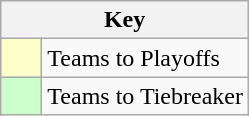<table class="wikitable" style="text-align: center;">
<tr>
<th colspan=2>Key</th>
</tr>
<tr>
<td style="background:#ffffcc; width:20px;"></td>
<td align=left>Teams to Playoffs</td>
</tr>
<tr>
<td style="background:#ccffcc; width:20px;"></td>
<td align=left>Teams to Tiebreaker</td>
</tr>
</table>
